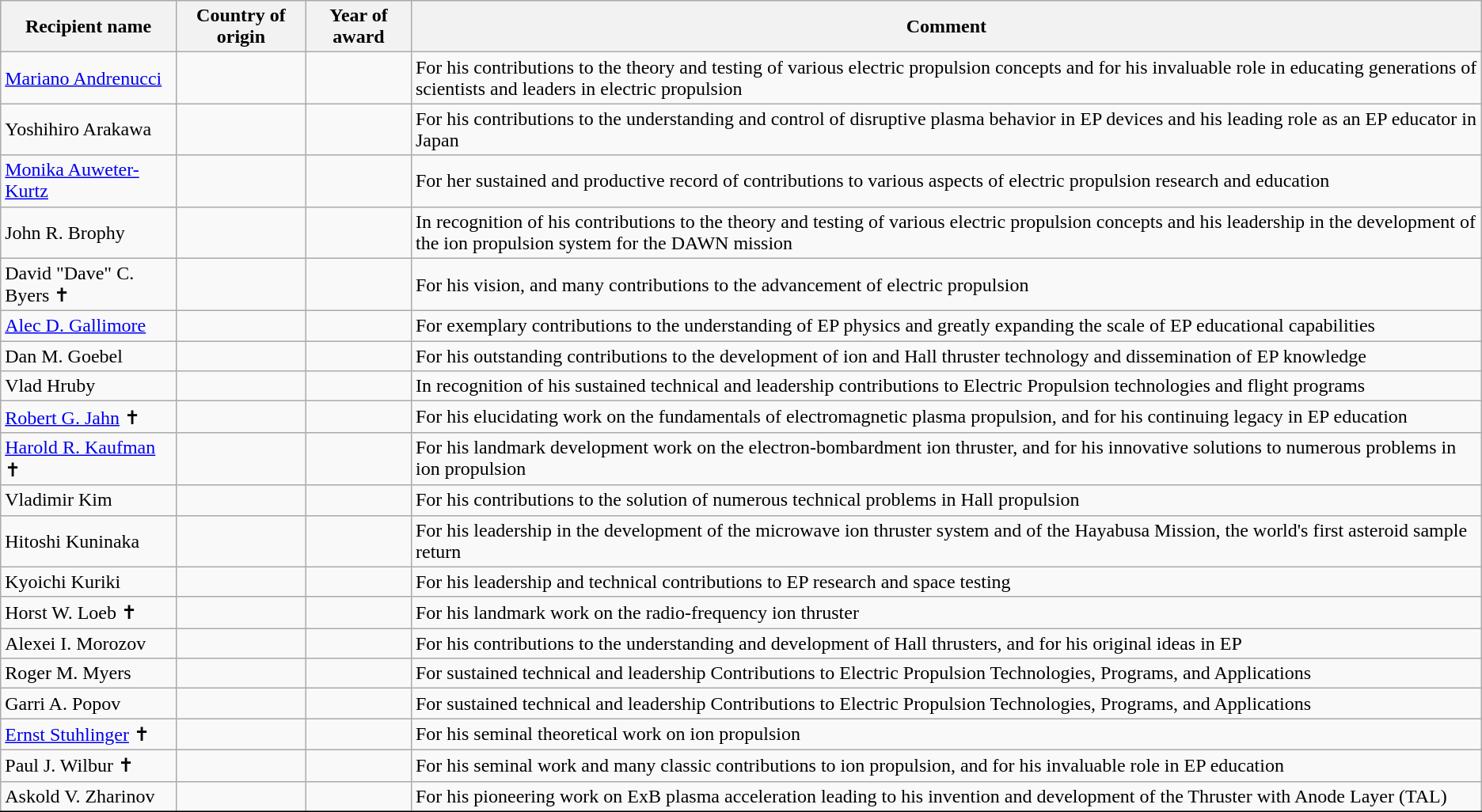<table class="wikitable sortable" style="border: 1px solid black;">
<tr>
<th>Recipient name</th>
<th>Country of origin</th>
<th>Year of award</th>
<th class="unsortable">Comment</th>
</tr>
<tr ---->
<td><a href='#'>Mariano Andrenucci</a></td>
<td></td>
<td></td>
<td>For his contributions to the theory and testing of various electric propulsion concepts and for his invaluable role in educating generations of scientists and leaders in electric propulsion</td>
</tr>
<tr ---->
<td>Yoshihiro Arakawa</td>
<td></td>
<td></td>
<td>For his contributions to the understanding and control of disruptive plasma behavior in EP devices and his leading role as an EP educator in Japan</td>
</tr>
<tr ---->
<td><a href='#'>Monika Auweter-Kurtz</a></td>
<td></td>
<td></td>
<td>For her sustained and productive record of contributions to various aspects of electric propulsion research and education</td>
</tr>
<tr ---->
<td>John R. Brophy</td>
<td></td>
<td></td>
<td>In recognition of his contributions to the theory and testing of various electric propulsion concepts and his leadership in the development of the ion propulsion system for the DAWN mission</td>
</tr>
<tr ---->
<td>David "Dave" C. Byers ✝</td>
<td></td>
<td></td>
<td>For his vision, and many contributions to the advancement of electric propulsion</td>
</tr>
<tr ---->
<td><a href='#'>Alec D. Gallimore</a></td>
<td></td>
<td></td>
<td>For exemplary contributions to the understanding of EP physics and greatly expanding the scale of EP educational capabilities</td>
</tr>
<tr ---->
<td>Dan M. Goebel</td>
<td></td>
<td></td>
<td>For his outstanding contributions to the development of ion and Hall thruster technology and dissemination of EP knowledge</td>
</tr>
<tr ---->
<td>Vlad Hruby</td>
<td></td>
<td></td>
<td>In recognition of his sustained technical and leadership contributions to Electric Propulsion technologies and flight programs</td>
</tr>
<tr ---->
<td><a href='#'>Robert G. Jahn</a> ✝</td>
<td></td>
<td></td>
<td>For his elucidating work on the fundamentals of electromagnetic plasma propulsion, and for his continuing legacy in EP education</td>
</tr>
<tr ---->
<td><a href='#'>Harold R. Kaufman</a> ✝</td>
<td></td>
<td></td>
<td>For his landmark development work on the electron-bombardment ion thruster, and for his innovative solutions to numerous problems in ion propulsion</td>
</tr>
<tr ---->
<td>Vladimir Kim</td>
<td></td>
<td></td>
<td>For his contributions to the solution of numerous technical problems in Hall propulsion</td>
</tr>
<tr ---->
<td>Hitoshi Kuninaka</td>
<td></td>
<td></td>
<td>For his leadership in the development of the microwave ion thruster system and of the Hayabusa Mission, the world's first asteroid sample return</td>
</tr>
<tr ---->
<td>Kyoichi Kuriki</td>
<td></td>
<td></td>
<td>For his leadership and technical contributions to EP research and space testing</td>
</tr>
<tr ---->
<td>Horst W. Loeb ✝</td>
<td></td>
<td></td>
<td>For his landmark work on the radio-frequency ion thruster</td>
</tr>
<tr ---->
<td>Alexei I. Morozov</td>
<td></td>
<td></td>
<td>For his contributions to the understanding and development of Hall thrusters, and for his original ideas in EP</td>
</tr>
<tr ---->
<td>Roger M. Myers</td>
<td></td>
<td></td>
<td>For sustained technical and leadership Contributions to Electric Propulsion Technologies, Programs, and Applications</td>
</tr>
<tr ---->
<td>Garri A. Popov</td>
<td></td>
<td></td>
<td>For sustained technical and leadership Contributions to Electric Propulsion Technologies, Programs, and Applications</td>
</tr>
<tr ---->
<td><a href='#'>Ernst Stuhlinger</a> ✝</td>
<td> <br> </td>
<td></td>
<td>For his seminal theoretical work on ion propulsion</td>
</tr>
<tr ---->
<td>Paul J. Wilbur ✝</td>
<td></td>
<td></td>
<td>For his seminal work and many classic contributions to ion propulsion, and for his invaluable role in EP education</td>
</tr>
<tr ---->
<td>Askold V. Zharinov</td>
<td></td>
<td></td>
<td>For his pioneering work on ExB plasma acceleration leading to his invention and development of the Thruster with Anode Layer (TAL)</td>
</tr>
<tr>
</tr>
</table>
